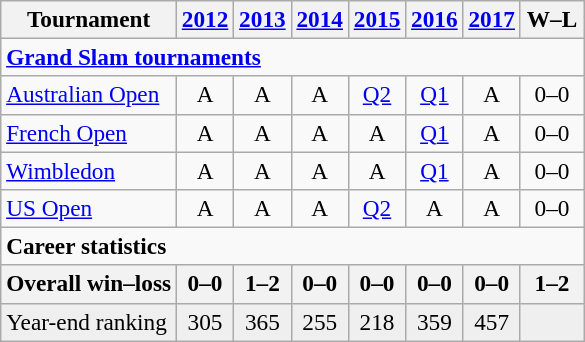<table class=wikitable style=text-align:center;font-size:97%>
<tr>
<th>Tournament</th>
<th><a href='#'>2012</a></th>
<th><a href='#'>2013</a></th>
<th><a href='#'>2014</a></th>
<th><a href='#'>2015</a></th>
<th><a href='#'>2016</a></th>
<th><a href='#'>2017</a></th>
<th width=35>W–L</th>
</tr>
<tr>
<td colspan="8" align="left"><strong><a href='#'>Grand Slam tournaments</a></strong></td>
</tr>
<tr>
<td style="text-align:left;"><a href='#'>Australian Open</a></td>
<td>A</td>
<td>A</td>
<td>A</td>
<td><a href='#'>Q2</a></td>
<td><a href='#'>Q1</a></td>
<td>A</td>
<td>0–0</td>
</tr>
<tr>
<td style="text-align:left;"><a href='#'>French Open</a></td>
<td>A</td>
<td>A</td>
<td>A</td>
<td>A</td>
<td><a href='#'>Q1</a></td>
<td>A</td>
<td>0–0</td>
</tr>
<tr>
<td style="text-align:left;"><a href='#'>Wimbledon</a></td>
<td>A</td>
<td>A</td>
<td>A</td>
<td>A</td>
<td><a href='#'>Q1</a></td>
<td>A</td>
<td>0–0</td>
</tr>
<tr>
<td style="text-align:left;"><a href='#'>US Open</a></td>
<td>A</td>
<td>A</td>
<td>A</td>
<td><a href='#'>Q2</a></td>
<td>A</td>
<td>A</td>
<td>0–0</td>
</tr>
<tr>
<td colspan="8" style="text-align:left;"><strong>Career statistics</strong></td>
</tr>
<tr>
<th style="text-align:left;">Overall win–loss</th>
<th>0–0</th>
<th>1–2</th>
<th>0–0</th>
<th>0–0</th>
<th>0–0</th>
<th>0–0</th>
<th>1–2</th>
</tr>
<tr bgcolor=efefef>
<td style="text-align:left;">Year-end ranking</td>
<td>305</td>
<td>365</td>
<td>255</td>
<td>218</td>
<td>359</td>
<td>457</td>
<td></td>
</tr>
</table>
